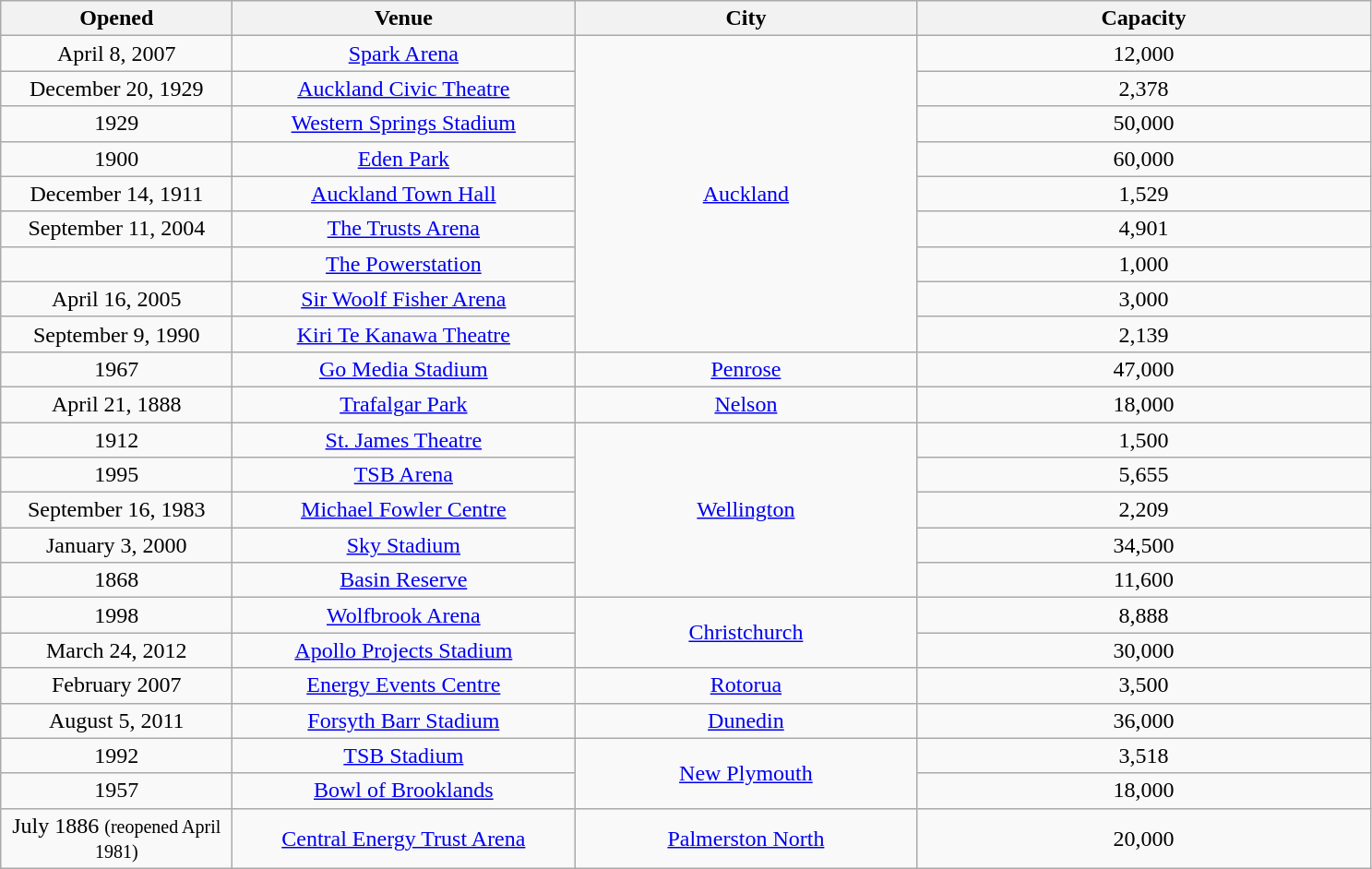<table class="sortable wikitable" style="text-align:center;">
<tr>
<th scope="col" style="width:10em;">Opened</th>
<th scope="col" style="width:15em;">Venue</th>
<th scope="col" style="width:15em;">City</th>
<th scope="col" style="width:20em;">Capacity</th>
</tr>
<tr>
<td>April 8, 2007</td>
<td><a href='#'>Spark Arena</a></td>
<td rowspan="9"><a href='#'>Auckland</a></td>
<td>12,000</td>
</tr>
<tr>
<td>December 20, 1929</td>
<td><a href='#'>Auckland Civic Theatre</a></td>
<td>2,378</td>
</tr>
<tr>
<td>1929</td>
<td><a href='#'>Western Springs Stadium</a></td>
<td>50,000</td>
</tr>
<tr>
<td> 1900</td>
<td><a href='#'>Eden Park</a></td>
<td>60,000</td>
</tr>
<tr>
<td>December 14, 1911</td>
<td><a href='#'>Auckland Town Hall</a></td>
<td>1,529</td>
</tr>
<tr>
<td>September 11, 2004</td>
<td><a href='#'>The Trusts Arena</a></td>
<td>4,901</td>
</tr>
<tr>
<td></td>
<td><a href='#'>The Powerstation</a></td>
<td>1,000</td>
</tr>
<tr>
<td>April 16, 2005</td>
<td><a href='#'>Sir Woolf Fisher Arena</a></td>
<td>3,000</td>
</tr>
<tr>
<td>September 9, 1990</td>
<td><a href='#'>Kiri Te Kanawa Theatre</a></td>
<td>2,139</td>
</tr>
<tr>
<td>1967</td>
<td><a href='#'>Go Media Stadium</a></td>
<td><a href='#'>Penrose</a></td>
<td>47,000</td>
</tr>
<tr>
<td>April 21, 1888</td>
<td><a href='#'>Trafalgar Park</a></td>
<td><a href='#'>Nelson</a></td>
<td>18,000</td>
</tr>
<tr>
<td>1912</td>
<td><a href='#'>St. James Theatre</a></td>
<td rowspan="5"><a href='#'>Wellington</a></td>
<td>1,500</td>
</tr>
<tr>
<td>1995</td>
<td><a href='#'>TSB Arena</a></td>
<td>5,655</td>
</tr>
<tr>
<td>September 16, 1983</td>
<td><a href='#'>Michael Fowler Centre</a></td>
<td>2,209</td>
</tr>
<tr>
<td>January 3, 2000</td>
<td><a href='#'>Sky Stadium</a></td>
<td>34,500</td>
</tr>
<tr>
<td>1868</td>
<td><a href='#'>Basin Reserve</a></td>
<td>11,600</td>
</tr>
<tr>
<td>1998</td>
<td><a href='#'>Wolfbrook Arena</a></td>
<td rowspan="2"><a href='#'>Christchurch</a></td>
<td>8,888</td>
</tr>
<tr>
<td>March 24, 2012</td>
<td><a href='#'>Apollo Projects Stadium</a></td>
<td>30,000</td>
</tr>
<tr>
<td>February 2007</td>
<td><a href='#'>Energy Events Centre</a></td>
<td><a href='#'>Rotorua</a></td>
<td>3,500</td>
</tr>
<tr>
<td>August 5, 2011</td>
<td><a href='#'>Forsyth Barr Stadium</a></td>
<td><a href='#'>Dunedin</a></td>
<td>36,000</td>
</tr>
<tr>
<td>1992</td>
<td><a href='#'>TSB Stadium</a></td>
<td rowspan="2"><a href='#'>New Plymouth</a></td>
<td>3,518</td>
</tr>
<tr>
<td>1957</td>
<td><a href='#'>Bowl of Brooklands</a></td>
<td>18,000</td>
</tr>
<tr>
<td>July 1886 <small>(reopened April 1981)</small></td>
<td><a href='#'>Central Energy Trust Arena</a></td>
<td><a href='#'>Palmerston North</a></td>
<td>20,000</td>
</tr>
</table>
